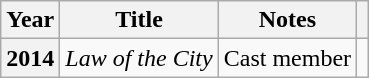<table class="wikitable plainrowheaders">
<tr>
<th scope="col">Year</th>
<th scope="col">Title</th>
<th scope="col">Notes</th>
<th scope="col" class="unsortable"></th>
</tr>
<tr>
<th scope="row">2014</th>
<td><em>Law of the City</em></td>
<td>Cast member</td>
<td style="text-align:center"></td>
</tr>
</table>
